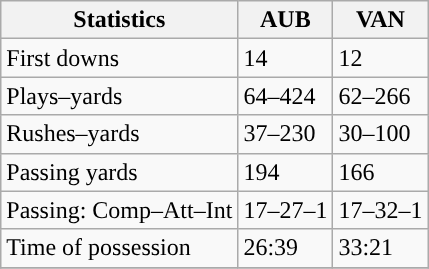<table class="wikitable" style="float: left;">
<tr>
<th>Statistics</th>
<th>AUB</th>
<th>VAN</th>
</tr>
<tr>
<td>First downs</td>
<td>14</td>
<td>12</td>
</tr>
<tr>
<td>Plays–yards</td>
<td>64–424</td>
<td>62–266</td>
</tr>
<tr>
<td>Rushes–yards</td>
<td>37–230</td>
<td>30–100</td>
</tr>
<tr>
<td>Passing yards</td>
<td>194</td>
<td>166</td>
</tr>
<tr>
<td>Passing: Comp–Att–Int</td>
<td>17–27–1</td>
<td>17–32–1</td>
</tr>
<tr>
<td>Time of possession</td>
<td>26:39</td>
<td>33:21</td>
</tr>
<tr>
</tr>
</table>
